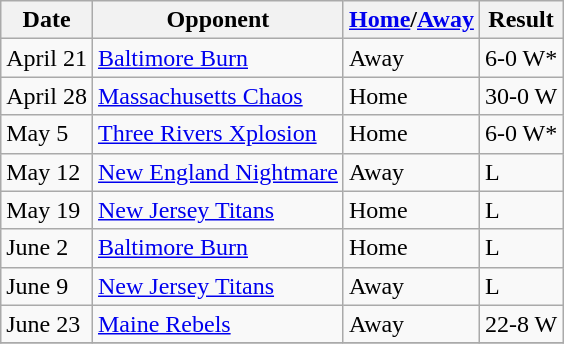<table class="wikitable">
<tr>
<th>Date</th>
<th>Opponent</th>
<th><a href='#'>Home</a>/<a href='#'>Away</a></th>
<th>Result</th>
</tr>
<tr>
<td>April 21</td>
<td><a href='#'>Baltimore Burn</a></td>
<td>Away</td>
<td>6-0 W*</td>
</tr>
<tr>
<td>April 28</td>
<td><a href='#'>Massachusetts Chaos</a></td>
<td>Home</td>
<td>30-0 W</td>
</tr>
<tr>
<td>May 5</td>
<td><a href='#'>Three Rivers Xplosion</a></td>
<td>Home</td>
<td>6-0 W*</td>
</tr>
<tr>
<td>May 12</td>
<td><a href='#'>New England Nightmare</a></td>
<td>Away</td>
<td>L</td>
</tr>
<tr>
<td>May 19</td>
<td><a href='#'>New Jersey Titans</a></td>
<td>Home</td>
<td>L</td>
</tr>
<tr>
<td>June 2</td>
<td><a href='#'>Baltimore Burn</a></td>
<td>Home</td>
<td>L</td>
</tr>
<tr>
<td>June 9</td>
<td><a href='#'>New Jersey Titans</a></td>
<td>Away</td>
<td>L</td>
</tr>
<tr>
<td>June 23</td>
<td><a href='#'>Maine Rebels</a></td>
<td>Away</td>
<td>22-8 W</td>
</tr>
<tr>
</tr>
</table>
